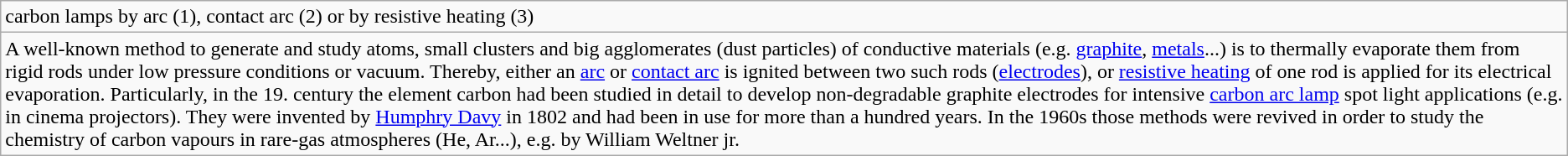<table class="wikitable mw-collapsible mw-collapsed">
<tr>
<td>carbon lamps by arc (1), contact arc (2) or by resistive heating (3)  </td>
</tr>
<tr>
<td>A well-known method to generate and study atoms, small clusters and big agglomerates (dust particles) of conductive materials (e.g. <a href='#'>graphite</a>, <a href='#'>metals</a>...) is to thermally evaporate them from rigid rods under low pressure conditions or vacuum. Thereby, either an <a href='#'>arc</a> or <a href='#'>contact arc</a> is ignited between two such rods (<a href='#'>electrodes</a>), or <a href='#'>resistive heating</a> of one rod is applied for its electrical evaporation. Particularly, in the 19. century the element carbon had been studied in detail to develop non-degradable graphite electrodes for intensive <a href='#'>carbon arc lamp</a> spot light applications (e.g. in cinema projectors). They were invented by <a href='#'>Humphry Davy</a> in 1802 and had been in use for more than a hundred years. In the 1960s those methods were revived in order to study the chemistry of carbon vapours in rare-gas atmospheres (He, Ar...), e.g. by William Weltner jr.</td>
</tr>
</table>
